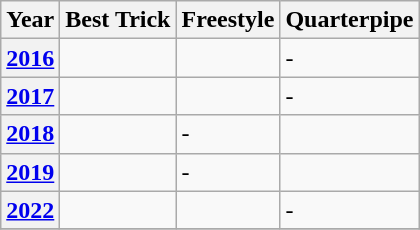<table class="wikitable">
<tr>
<th>Year</th>
<th>Best Trick</th>
<th>Freestyle</th>
<th>Quarterpipe</th>
</tr>
<tr>
<th><a href='#'>2016</a></th>
<td></td>
<td></td>
<td>-</td>
</tr>
<tr>
<th><a href='#'>2017</a></th>
<td></td>
<td></td>
<td>-</td>
</tr>
<tr>
<th><a href='#'>2018</a></th>
<td></td>
<td>-</td>
<td></td>
</tr>
<tr>
<th><a href='#'>2019</a></th>
<td></td>
<td>-</td>
<td></td>
</tr>
<tr>
<th><a href='#'>2022</a></th>
<td></td>
<td></td>
<td>-</td>
</tr>
<tr>
</tr>
</table>
